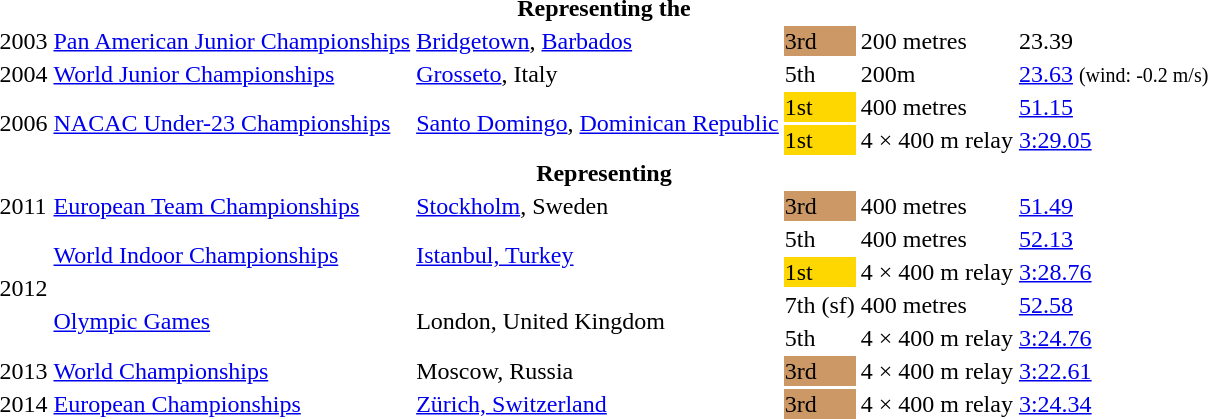<table>
<tr>
<th colspan="6">Representing the </th>
</tr>
<tr>
<td>2003</td>
<td><a href='#'>Pan American Junior Championships</a></td>
<td><a href='#'>Bridgetown</a>, <a href='#'>Barbados</a></td>
<td bgcolor="cc9966">3rd</td>
<td>200 metres</td>
<td>23.39</td>
</tr>
<tr>
<td>2004</td>
<td><a href='#'>World Junior Championships</a></td>
<td><a href='#'>Grosseto</a>, Italy</td>
<td>5th</td>
<td>200m</td>
<td><a href='#'>23.63</a> <small>(wind: -0.2 m/s)</small></td>
</tr>
<tr>
<td rowspan=2>2006</td>
<td rowspan=2><a href='#'>NACAC Under-23 Championships</a></td>
<td rowspan=2><a href='#'>Santo Domingo</a>, <a href='#'>Dominican Republic</a></td>
<td bgcolor="gold">1st</td>
<td>400 metres</td>
<td><a href='#'>51.15</a></td>
</tr>
<tr>
<td bgcolor="gold">1st</td>
<td>4 × 400 m relay</td>
<td><a href='#'>3:29.05</a></td>
</tr>
<tr>
<th colspan="6">Representing </th>
</tr>
<tr>
<td>2011</td>
<td><a href='#'>European Team Championships</a></td>
<td><a href='#'>Stockholm</a>, Sweden</td>
<td bgcolor="cc9966">3rd</td>
<td>400 metres</td>
<td><a href='#'>51.49</a></td>
</tr>
<tr>
<td rowspan=4>2012</td>
<td rowspan=2><a href='#'>World Indoor Championships</a></td>
<td rowspan=2><a href='#'>Istanbul, Turkey</a></td>
<td>5th</td>
<td>400 metres</td>
<td><a href='#'>52.13</a></td>
</tr>
<tr>
<td bgcolor="gold">1st</td>
<td>4 × 400 m relay</td>
<td><a href='#'>3:28.76</a></td>
</tr>
<tr>
<td rowspan=2><a href='#'>Olympic Games</a></td>
<td rowspan=2>London, United Kingdom</td>
<td>7th (sf)</td>
<td>400 metres</td>
<td><a href='#'>52.58</a></td>
</tr>
<tr>
<td>5th</td>
<td>4 × 400 m relay</td>
<td><a href='#'>3:24.76</a></td>
</tr>
<tr>
<td>2013</td>
<td><a href='#'>World Championships</a></td>
<td>Moscow, Russia</td>
<td bgcolor="cc9966">3rd</td>
<td>4 × 400 m relay</td>
<td><a href='#'>3:22.61</a></td>
</tr>
<tr>
<td>2014</td>
<td><a href='#'>European Championships</a></td>
<td><a href='#'>Zürich, Switzerland</a></td>
<td bgcolor="cc9966">3rd</td>
<td>4 × 400 m relay</td>
<td><a href='#'>3:24.34</a></td>
</tr>
</table>
